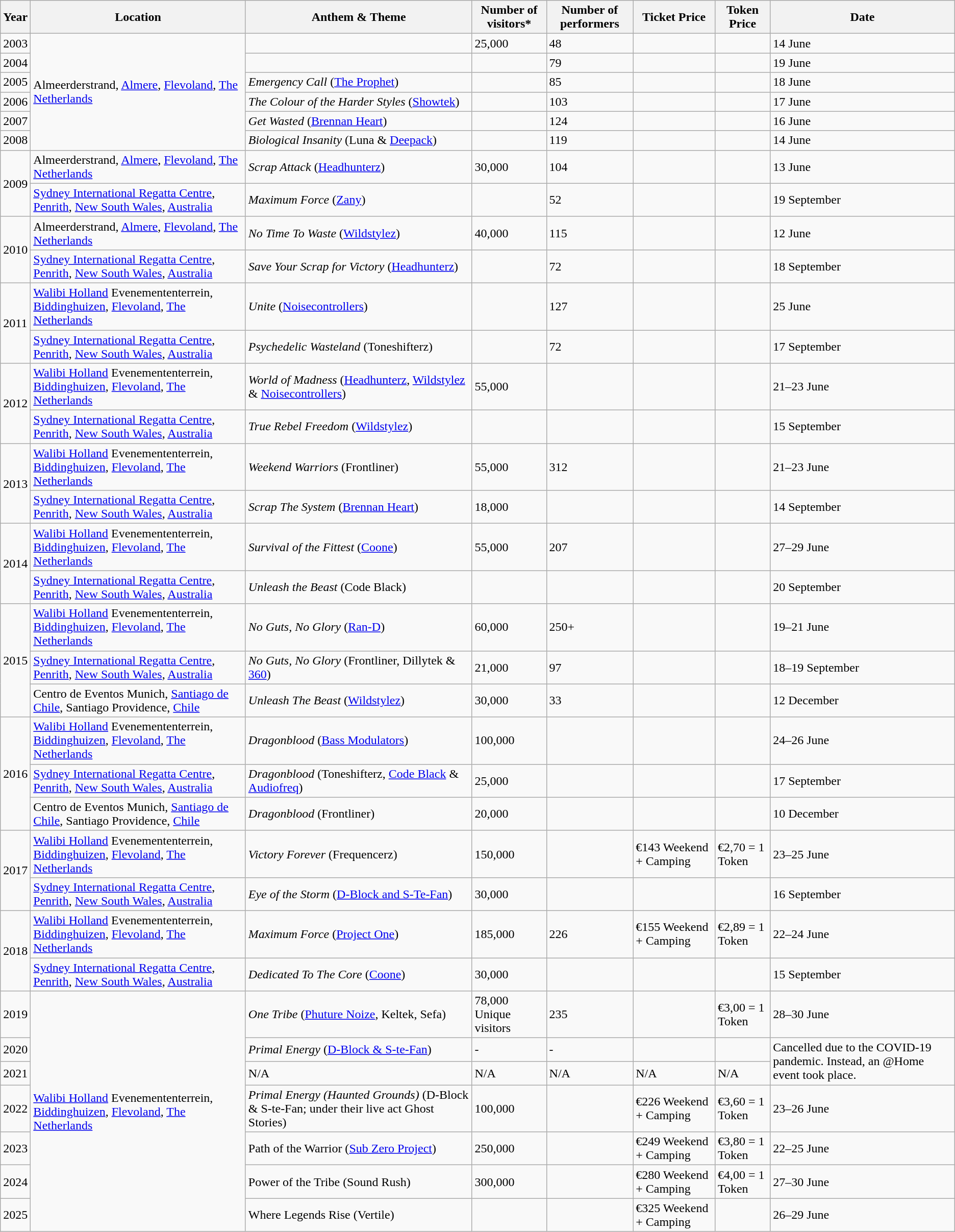<table class="wikitable">
<tr>
<th>Year</th>
<th>Location</th>
<th>Anthem & Theme</th>
<th>Number of visitors*</th>
<th>Number of performers</th>
<th>Ticket Price</th>
<th>Token Price</th>
<th>Date</th>
</tr>
<tr>
<td>2003</td>
<td rowspan=6>Almeerderstrand, <a href='#'>Almere</a>, <a href='#'>Flevoland</a>, <a href='#'>The Netherlands</a></td>
<td></td>
<td>25,000</td>
<td>48</td>
<td></td>
<td></td>
<td>14 June</td>
</tr>
<tr>
<td>2004</td>
<td></td>
<td></td>
<td>79</td>
<td></td>
<td></td>
<td>19 June</td>
</tr>
<tr>
<td>2005</td>
<td><em>Emergency Call</em> (<a href='#'>The Prophet</a>)</td>
<td></td>
<td>85</td>
<td></td>
<td></td>
<td>18 June</td>
</tr>
<tr>
<td>2006</td>
<td><em>The Colour of the Harder Styles</em> (<a href='#'>Showtek</a>)</td>
<td></td>
<td>103</td>
<td></td>
<td></td>
<td>17 June</td>
</tr>
<tr>
<td>2007</td>
<td><em>Get Wasted</em> (<a href='#'>Brennan Heart</a>)</td>
<td></td>
<td>124</td>
<td></td>
<td></td>
<td>16 June</td>
</tr>
<tr>
<td>2008</td>
<td><em>Biological Insanity</em> (Luna & <a href='#'>Deepack</a>)</td>
<td></td>
<td>119</td>
<td></td>
<td></td>
<td>14 June</td>
</tr>
<tr>
<td rowspan="2">2009</td>
<td>Almeerderstrand, <a href='#'>Almere</a>, <a href='#'>Flevoland</a>, <a href='#'>The Netherlands</a></td>
<td><em>Scrap Attack</em> (<a href='#'>Headhunterz</a>)</td>
<td>30,000</td>
<td>104</td>
<td></td>
<td></td>
<td>13 June</td>
</tr>
<tr>
<td><a href='#'>Sydney International Regatta Centre</a>, <a href='#'>Penrith</a>, <a href='#'>New South Wales</a>, <a href='#'>Australia</a></td>
<td><em>Maximum Force</em> (<a href='#'>Zany</a>)</td>
<td></td>
<td>52</td>
<td></td>
<td></td>
<td>19 September</td>
</tr>
<tr>
<td rowspan="2">2010</td>
<td>Almeerderstrand, <a href='#'>Almere</a>, <a href='#'>Flevoland</a>, <a href='#'>The Netherlands</a></td>
<td><em>No Time To Waste</em> (<a href='#'>Wildstylez</a>)</td>
<td>40,000</td>
<td>115</td>
<td></td>
<td></td>
<td>12 June</td>
</tr>
<tr>
<td><a href='#'>Sydney International Regatta Centre</a>, <a href='#'>Penrith</a>, <a href='#'>New South Wales</a>, <a href='#'>Australia</a></td>
<td><em>Save Your Scrap for Victory</em> (<a href='#'>Headhunterz</a>)</td>
<td></td>
<td>72</td>
<td></td>
<td></td>
<td>18 September</td>
</tr>
<tr>
<td rowspan="2">2011</td>
<td><a href='#'>Walibi Holland</a> Evenemententerrein, <a href='#'>Biddinghuizen</a>, <a href='#'>Flevoland</a>, <a href='#'>The Netherlands</a></td>
<td><em>Unite</em> (<a href='#'>Noisecontrollers</a>)</td>
<td></td>
<td>127</td>
<td></td>
<td></td>
<td>25 June</td>
</tr>
<tr>
<td><a href='#'>Sydney International Regatta Centre</a>, <a href='#'>Penrith</a>, <a href='#'>New South Wales</a>, <a href='#'>Australia</a></td>
<td><em>Psychedelic Wasteland</em> (Toneshifterz)</td>
<td></td>
<td>72</td>
<td></td>
<td></td>
<td>17 September</td>
</tr>
<tr>
<td rowspan="2">2012</td>
<td><a href='#'>Walibi Holland</a> Evenemententerrein, <a href='#'>Biddinghuizen</a>, <a href='#'>Flevoland</a>, <a href='#'>The Netherlands</a></td>
<td><em>World of Madness</em> (<a href='#'>Headhunterz</a>, <a href='#'>Wildstylez</a> & <a href='#'>Noisecontrollers</a>)</td>
<td>55,000</td>
<td></td>
<td></td>
<td></td>
<td>21–23 June</td>
</tr>
<tr>
<td><a href='#'>Sydney International Regatta Centre</a>, <a href='#'>Penrith</a>, <a href='#'>New South Wales</a>, <a href='#'>Australia</a></td>
<td><em>True Rebel Freedom</em> (<a href='#'>Wildstylez</a>)</td>
<td></td>
<td></td>
<td></td>
<td></td>
<td>15 September</td>
</tr>
<tr>
<td rowspan="2">2013</td>
<td><a href='#'>Walibi Holland</a> Evenemententerrein, <a href='#'>Biddinghuizen</a>, <a href='#'>Flevoland</a>, <a href='#'>The Netherlands</a></td>
<td><em>Weekend Warriors</em> (Frontliner)</td>
<td>55,000</td>
<td>312</td>
<td></td>
<td></td>
<td>21–23 June</td>
</tr>
<tr>
<td><a href='#'>Sydney International Regatta Centre</a>, <a href='#'>Penrith</a>, <a href='#'>New South Wales</a>, <a href='#'>Australia</a></td>
<td><em>Scrap The System</em> (<a href='#'>Brennan Heart</a>)</td>
<td>18,000</td>
<td></td>
<td></td>
<td></td>
<td>14 September</td>
</tr>
<tr>
<td rowspan="2">2014</td>
<td><a href='#'>Walibi Holland</a> Evenemententerrein, <a href='#'>Biddinghuizen</a>, <a href='#'>Flevoland</a>, <a href='#'>The Netherlands</a></td>
<td><em>Survival of the Fittest</em> (<a href='#'>Coone</a>)</td>
<td>55,000</td>
<td>207</td>
<td></td>
<td></td>
<td>27–29 June</td>
</tr>
<tr>
<td><a href='#'>Sydney International Regatta Centre</a>, <a href='#'>Penrith</a>, <a href='#'>New South Wales</a>, <a href='#'>Australia</a></td>
<td><em>Unleash the Beast</em> (Code Black)</td>
<td></td>
<td></td>
<td></td>
<td></td>
<td>20 September</td>
</tr>
<tr>
<td rowspan="3">2015</td>
<td><a href='#'>Walibi Holland</a> Evenemententerrein, <a href='#'>Biddinghuizen</a>, <a href='#'>Flevoland</a>, <a href='#'>The Netherlands</a></td>
<td><em>No Guts, No Glory</em> (<a href='#'>Ran-D</a>)</td>
<td>60,000</td>
<td>250+</td>
<td></td>
<td></td>
<td>19–21 June</td>
</tr>
<tr>
<td><a href='#'>Sydney International Regatta Centre</a>, <a href='#'>Penrith</a>, <a href='#'>New South Wales</a>, <a href='#'>Australia</a></td>
<td><em>No Guts, No Glory</em> (Frontliner, Dillytek & <a href='#'>360</a>)</td>
<td>21,000</td>
<td>97</td>
<td></td>
<td></td>
<td>18–19 September</td>
</tr>
<tr>
<td>Centro de Eventos Munich, <a href='#'>Santiago de Chile</a>, Santiago Providence, <a href='#'>Chile</a></td>
<td><em>Unleash The Beast</em> (<a href='#'>Wildstylez</a>)</td>
<td>30,000</td>
<td>33</td>
<td></td>
<td></td>
<td>12 December</td>
</tr>
<tr>
<td rowspan="3">2016</td>
<td><a href='#'>Walibi Holland</a> Evenemententerrein, <a href='#'>Biddinghuizen</a>, <a href='#'>Flevoland</a>, <a href='#'>The Netherlands</a></td>
<td><em>Dragonblood</em> (<a href='#'>Bass Modulators</a>)</td>
<td>100,000</td>
<td></td>
<td></td>
<td></td>
<td>24–26 June</td>
</tr>
<tr>
<td><a href='#'>Sydney International Regatta Centre</a>, <a href='#'>Penrith</a>, <a href='#'>New South Wales</a>, <a href='#'>Australia</a></td>
<td><em>Dragonblood</em> (Toneshifterz, <a href='#'>Code Black</a> & <a href='#'>Audiofreq</a>)</td>
<td>25,000</td>
<td></td>
<td></td>
<td></td>
<td>17 September</td>
</tr>
<tr>
<td>Centro de Eventos Munich, <a href='#'>Santiago de Chile</a>, Santiago Providence, <a href='#'>Chile</a></td>
<td><em>Dragonblood</em> (Frontliner)</td>
<td>20,000</td>
<td></td>
<td></td>
<td></td>
<td>10 December</td>
</tr>
<tr>
<td rowspan="2">2017</td>
<td><a href='#'>Walibi Holland</a> Evenemententerrein, <a href='#'>Biddinghuizen</a>, <a href='#'>Flevoland</a>, <a href='#'>The Netherlands</a></td>
<td><em>Victory Forever</em> (Frequencerz)</td>
<td>150,000</td>
<td></td>
<td>€143 Weekend + Camping</td>
<td>€2,70 = 1 Token</td>
<td>23–25 June</td>
</tr>
<tr>
<td><a href='#'>Sydney International Regatta Centre</a>, <a href='#'>Penrith</a>, <a href='#'>New South Wales</a>, <a href='#'>Australia</a></td>
<td><em>Eye of the Storm</em> (<a href='#'>D-Block and S-Te-Fan</a>)</td>
<td>30,000</td>
<td></td>
<td></td>
<td></td>
<td>16 September</td>
</tr>
<tr>
<td rowspan="2">2018</td>
<td><a href='#'>Walibi Holland</a> Evenemententerrein, <a href='#'>Biddinghuizen</a>, <a href='#'>Flevoland</a>, <a href='#'>The Netherlands</a></td>
<td><em>Maximum Force</em> (<a href='#'>Project One</a>)</td>
<td>185,000</td>
<td>226</td>
<td>€155 Weekend + Camping</td>
<td>€2,89 = 1 Token</td>
<td>22–24 June</td>
</tr>
<tr>
<td><a href='#'>Sydney International Regatta Centre</a>, <a href='#'>Penrith</a>, <a href='#'>New South Wales</a>, <a href='#'>Australia</a></td>
<td><em>Dedicated To The Core</em> (<a href='#'>Coone</a>)</td>
<td>30,000</td>
<td></td>
<td></td>
<td></td>
<td>15 September</td>
</tr>
<tr>
<td>2019</td>
<td rowspan="7"><a href='#'>Walibi Holland</a> Evenemententerrein, <a href='#'>Biddinghuizen</a>, <a href='#'>Flevoland</a>, <a href='#'>The Netherlands</a></td>
<td><em>One Tribe</em> (<a href='#'>Phuture Noize</a>, Keltek, Sefa)</td>
<td>78,000 Unique visitors</td>
<td>235</td>
<td></td>
<td>€3,00 = 1 Token</td>
<td>28–30 June</td>
</tr>
<tr>
<td>2020</td>
<td><em>Primal Energy</em> (<a href='#'>D-Block & S-te-Fan</a>)</td>
<td>-</td>
<td>-</td>
<td></td>
<td></td>
<td rowspan="2">Cancelled due to the COVID-19 pandemic. Instead, an @Home event took place.</td>
</tr>
<tr>
<td>2021</td>
<td>N/A</td>
<td>N/A</td>
<td>N/A</td>
<td>N/A</td>
<td>N/A</td>
</tr>
<tr>
<td>2022</td>
<td><em>Primal Energy (Haunted Grounds)</em> (D-Block & S-te-Fan; under their live act Ghost Stories)</td>
<td>100,000</td>
<td></td>
<td>€226 Weekend + Camping</td>
<td>€3,60 = 1 Token</td>
<td>23–26 June</td>
</tr>
<tr>
<td>2023</td>
<td>Path of the Warrior (<a href='#'>Sub Zero Project</a>)</td>
<td>250,000</td>
<td></td>
<td>€249 Weekend + Camping</td>
<td>€3,80 = 1 Token</td>
<td>22–25 June</td>
</tr>
<tr>
<td>2024</td>
<td>Power of the Tribe (Sound Rush)</td>
<td>300,000</td>
<td></td>
<td>€280 Weekend + Camping</td>
<td>€4,00 = 1 Token</td>
<td>27–30 June</td>
</tr>
<tr>
<td>2025</td>
<td>Where Legends Rise (Vertile)</td>
<td></td>
<td></td>
<td>€325 Weekend + Camping</td>
<td></td>
<td>26–29 June</td>
</tr>
</table>
